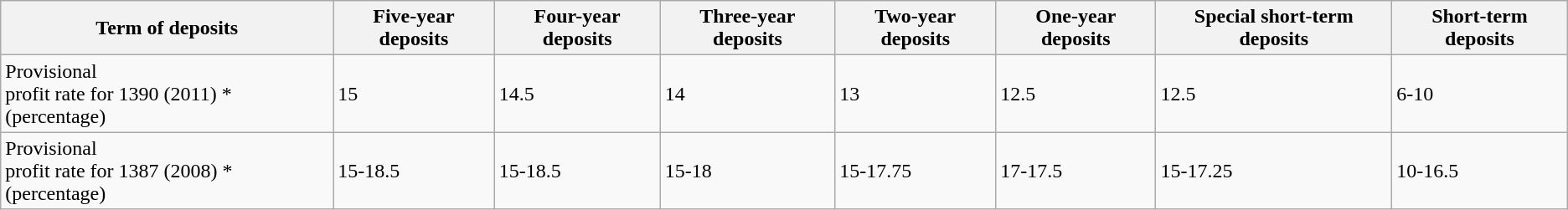<table class="wikitable">
<tr>
<th>Term of deposits</th>
<th>Five-year deposits</th>
<th>Four-year deposits</th>
<th>Three-year deposits</th>
<th>Two-year deposits</th>
<th>One-year deposits</th>
<th>Special short-term deposits</th>
<th>Short-term deposits</th>
</tr>
<tr>
<td>Provisional<br>profit rate
for 1390 (2011) *
(percentage)</td>
<td>15</td>
<td>14.5</td>
<td>14</td>
<td>13</td>
<td>12.5</td>
<td>12.5</td>
<td>6-10</td>
</tr>
<tr>
<td>Provisional<br>profit rate
for 1387 (2008) *
(percentage)</td>
<td>15-18.5</td>
<td>15-18.5</td>
<td>15-18</td>
<td>15-17.75</td>
<td>17-17.5</td>
<td>15-17.25</td>
<td>10-16.5</td>
</tr>
</table>
